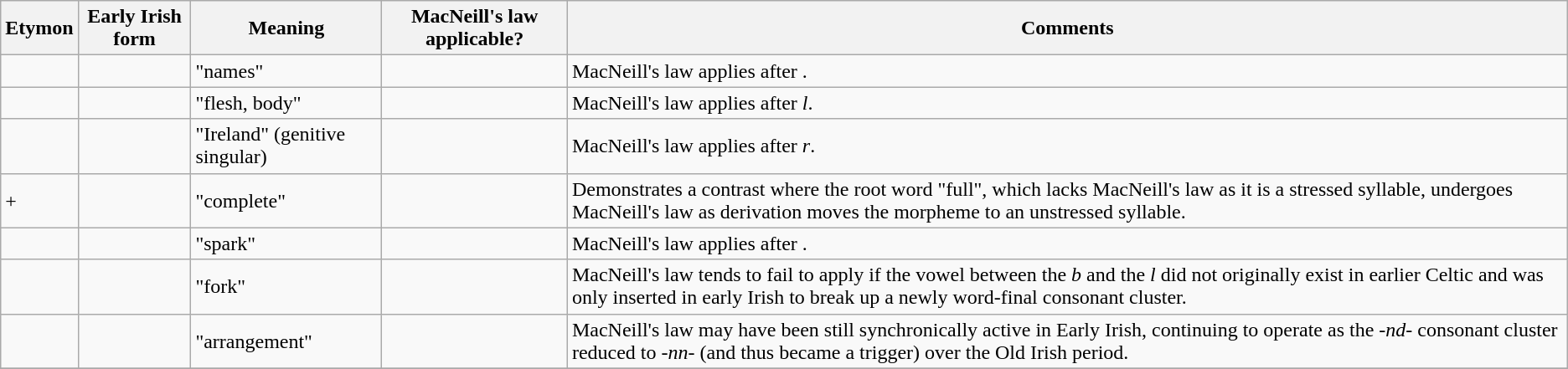<table class="wikitable">
<tr>
<th>Etymon</th>
<th>Early Irish form</th>
<th>Meaning</th>
<th>MacNeill's law applicable?</th>
<th>Comments</th>
</tr>
<tr>
<td></td>
<td></td>
<td>"names"</td>
<td></td>
<td>MacNeill's law applies after .</td>
</tr>
<tr>
<td></td>
<td></td>
<td>"flesh, body"</td>
<td></td>
<td>MacNeill's law applies after <em>l</em>.</td>
</tr>
<tr>
<td><em></em></td>
<td></td>
<td>"Ireland" (genitive singular)</td>
<td></td>
<td>MacNeill's law applies after <em>r</em>.</td>
</tr>
<tr>
<td> + </td>
<td></td>
<td>"complete"</td>
<td></td>
<td>Demonstrates a contrast where the root word  "full", which lacks MacNeill's law as it is a stressed syllable, undergoes MacNeill's law as derivation moves the morpheme to an unstressed syllable.</td>
</tr>
<tr>
<td></td>
<td></td>
<td>"spark"</td>
<td></td>
<td>MacNeill's law applies after .</td>
</tr>
<tr>
<td></td>
<td></td>
<td>"fork"</td>
<td></td>
<td>MacNeill's law tends to fail to apply if the vowel between the <em>b</em>  and the <em>l</em> did not originally exist in earlier Celtic and was only inserted in early Irish to break up a newly word-final consonant cluster.</td>
</tr>
<tr>
<td></td>
<td></td>
<td>"arrangement"</td>
<td></td>
<td>MacNeill's law may have been still synchronically active in Early Irish, continuing to operate as the <em>-nd-</em> consonant cluster reduced to <em>-nn-</em> (and thus became a trigger) over the Old Irish period.</td>
</tr>
<tr>
</tr>
</table>
